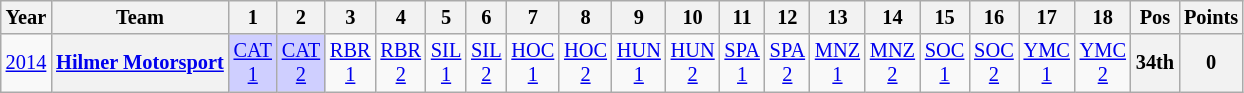<table class="wikitable" style="text-align:center; font-size:85%">
<tr>
<th>Year</th>
<th>Team</th>
<th>1</th>
<th>2</th>
<th>3</th>
<th>4</th>
<th>5</th>
<th>6</th>
<th>7</th>
<th>8</th>
<th>9</th>
<th>10</th>
<th>11</th>
<th>12</th>
<th>13</th>
<th>14</th>
<th>15</th>
<th>16</th>
<th>17</th>
<th>18</th>
<th>Pos</th>
<th>Points</th>
</tr>
<tr>
<td><a href='#'>2014</a></td>
<th nowrap><a href='#'>Hilmer Motorsport</a></th>
<td style="background:#CFCFFF;"><a href='#'>CAT<br>1</a><br></td>
<td style="background:#CFCFFF;"><a href='#'>CAT<br>2</a><br></td>
<td style="background:#;"><a href='#'>RBR<br>1</a><br></td>
<td style="background:#;"><a href='#'>RBR<br>2</a><br></td>
<td style="background:#;"><a href='#'>SIL<br>1</a><br></td>
<td style="background:#;"><a href='#'>SIL<br>2</a><br></td>
<td style="background:#;"><a href='#'>HOC<br>1</a><br></td>
<td style="background:#;"><a href='#'>HOC<br>2</a><br></td>
<td style="background:#;"><a href='#'>HUN<br>1</a><br></td>
<td style="background:#;"><a href='#'>HUN<br>2</a><br></td>
<td style="background:#;"><a href='#'>SPA<br>1</a><br></td>
<td style="background:#;"><a href='#'>SPA<br>2</a><br></td>
<td style="background:#;"><a href='#'>MNZ<br>1</a><br></td>
<td style="background:#;"><a href='#'>MNZ<br>2</a><br></td>
<td style="background:#;"><a href='#'>SOC<br>1</a><br></td>
<td style="background:#;"><a href='#'>SOC<br>2</a><br></td>
<td style="background:#;"><a href='#'>YMC<br>1</a><br></td>
<td style="background:#;"><a href='#'>YMC<br>2</a><br></td>
<th>34th</th>
<th>0</th>
</tr>
</table>
